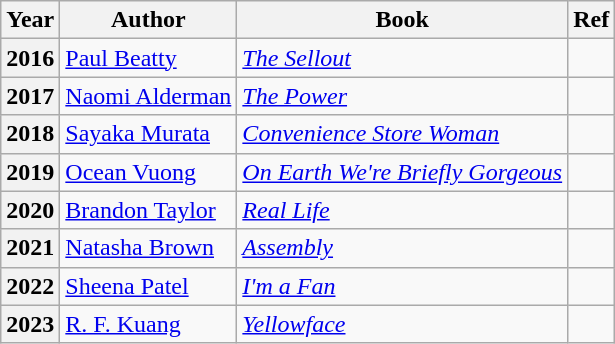<table class="wikitable">
<tr>
<th>Year</th>
<th>Author</th>
<th>Book</th>
<th>Ref</th>
</tr>
<tr>
<th>2016</th>
<td><a href='#'>Paul Beatty</a></td>
<td><em><a href='#'>The Sellout</a></em></td>
<td></td>
</tr>
<tr>
<th>2017</th>
<td><a href='#'>Naomi Alderman</a></td>
<td><em><a href='#'>The Power</a></em></td>
<td></td>
</tr>
<tr>
<th>2018</th>
<td><a href='#'>Sayaka Murata</a></td>
<td><em><a href='#'>Convenience Store Woman</a></em></td>
<td></td>
</tr>
<tr>
<th>2019</th>
<td><a href='#'>Ocean Vuong</a></td>
<td><em><a href='#'>On Earth We're Briefly Gorgeous</a></em></td>
<td></td>
</tr>
<tr>
<th>2020</th>
<td><a href='#'>Brandon Taylor</a></td>
<td><em><a href='#'>Real Life</a></em></td>
<td></td>
</tr>
<tr>
<th>2021</th>
<td><a href='#'>Natasha Brown</a></td>
<td><em><a href='#'>Assembly</a></em></td>
<td></td>
</tr>
<tr>
<th>2022</th>
<td><a href='#'>Sheena Patel</a></td>
<td><em><a href='#'>I'm a Fan</a></em></td>
<td></td>
</tr>
<tr>
<th>2023</th>
<td><a href='#'>R. F. Kuang</a></td>
<td><em><a href='#'>Yellowface</a></em></td>
<td></td>
</tr>
</table>
